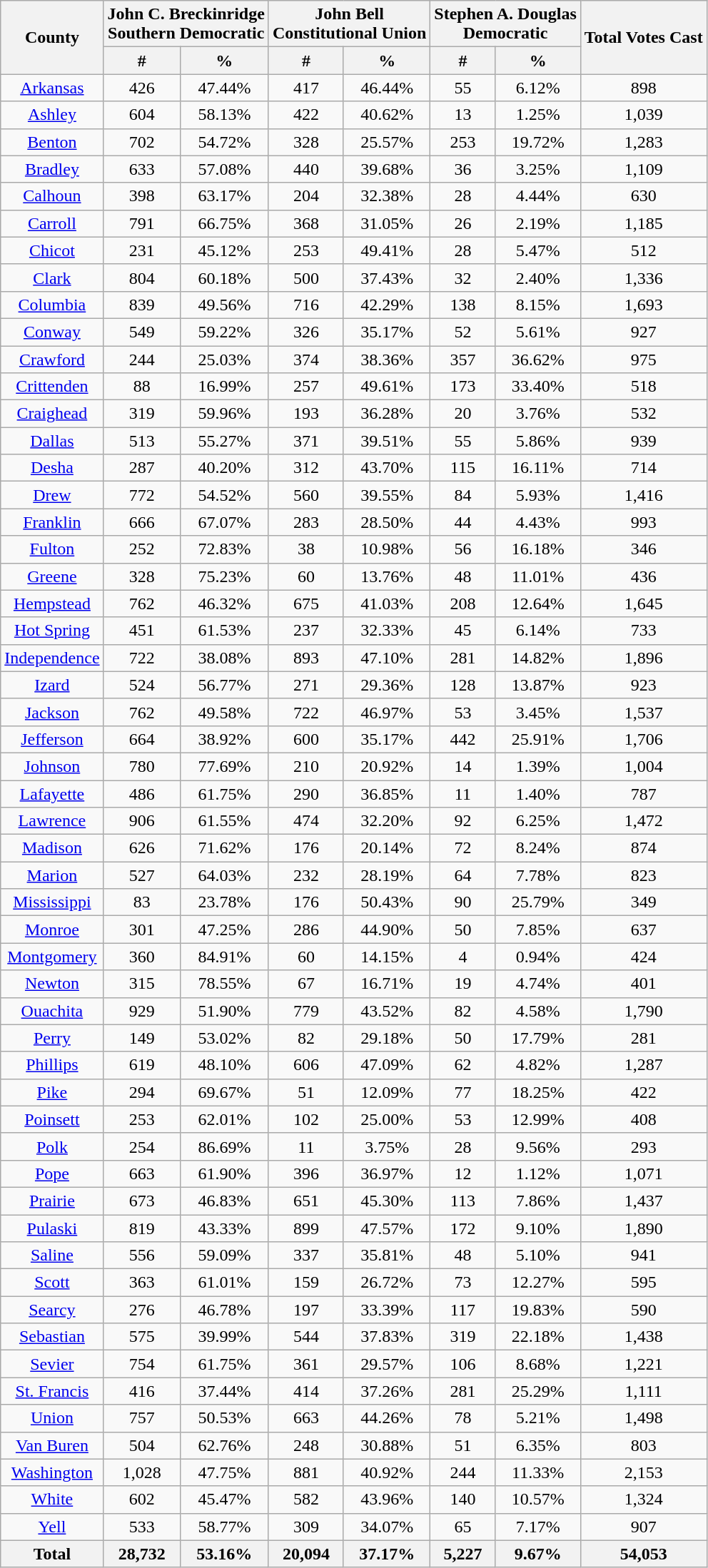<table class="wikitable sortable">
<tr>
<th rowspan="2">County</th>
<th colspan="2">John C. Breckinridge<br>Southern Democratic</th>
<th colspan="2">John Bell<br>Constitutional Union</th>
<th colspan="2">Stephen A. Douglas<br>Democratic</th>
<th rowspan="2">Total Votes Cast</th>
</tr>
<tr style="text-align:center;">
<th>#</th>
<th>%</th>
<th>#</th>
<th>%</th>
<th>#</th>
<th>%</th>
</tr>
<tr style="text-align:center;">
<td><a href='#'>Arkansas</a></td>
<td>426</td>
<td>47.44%</td>
<td>417</td>
<td>46.44%</td>
<td>55</td>
<td>6.12%</td>
<td>898</td>
</tr>
<tr style="text-align:center;">
<td><a href='#'>Ashley</a></td>
<td>604</td>
<td>58.13%</td>
<td>422</td>
<td>40.62%</td>
<td>13</td>
<td>1.25%</td>
<td>1,039</td>
</tr>
<tr style="text-align:center;">
<td><a href='#'>Benton</a></td>
<td>702</td>
<td>54.72%</td>
<td>328</td>
<td>25.57%</td>
<td>253</td>
<td>19.72%</td>
<td>1,283</td>
</tr>
<tr style="text-align:center;">
<td><a href='#'>Bradley</a></td>
<td>633</td>
<td>57.08%</td>
<td>440</td>
<td>39.68%</td>
<td>36</td>
<td>3.25%</td>
<td>1,109</td>
</tr>
<tr style="text-align:center;">
<td><a href='#'>Calhoun</a></td>
<td>398</td>
<td>63.17%</td>
<td>204</td>
<td>32.38%</td>
<td>28</td>
<td>4.44%</td>
<td>630</td>
</tr>
<tr style="text-align:center;">
<td><a href='#'>Carroll</a></td>
<td>791</td>
<td>66.75%</td>
<td>368</td>
<td>31.05%</td>
<td>26</td>
<td>2.19%</td>
<td>1,185</td>
</tr>
<tr style="text-align:center;">
<td><a href='#'>Chicot</a></td>
<td>231</td>
<td>45.12%</td>
<td>253</td>
<td>49.41%</td>
<td>28</td>
<td>5.47%</td>
<td>512</td>
</tr>
<tr style="text-align:center;">
<td><a href='#'>Clark</a></td>
<td>804</td>
<td>60.18%</td>
<td>500</td>
<td>37.43%</td>
<td>32</td>
<td>2.40%</td>
<td>1,336</td>
</tr>
<tr style="text-align:center;">
<td><a href='#'>Columbia</a></td>
<td>839</td>
<td>49.56%</td>
<td>716</td>
<td>42.29%</td>
<td>138</td>
<td>8.15%</td>
<td>1,693</td>
</tr>
<tr style="text-align:center;">
<td><a href='#'>Conway</a></td>
<td>549</td>
<td>59.22%</td>
<td>326</td>
<td>35.17%</td>
<td>52</td>
<td>5.61%</td>
<td>927</td>
</tr>
<tr style="text-align:center;">
<td><a href='#'>Crawford</a></td>
<td>244</td>
<td>25.03%</td>
<td>374</td>
<td>38.36%</td>
<td>357</td>
<td>36.62%</td>
<td>975</td>
</tr>
<tr style="text-align:center;">
<td><a href='#'>Crittenden</a></td>
<td>88</td>
<td>16.99%</td>
<td>257</td>
<td>49.61%</td>
<td>173</td>
<td>33.40%</td>
<td>518</td>
</tr>
<tr style="text-align:center;">
<td><a href='#'>Craighead</a></td>
<td>319</td>
<td>59.96%</td>
<td>193</td>
<td>36.28%</td>
<td>20</td>
<td>3.76%</td>
<td>532</td>
</tr>
<tr style="text-align:center;">
<td><a href='#'>Dallas</a></td>
<td>513</td>
<td>55.27%</td>
<td>371</td>
<td>39.51%</td>
<td>55</td>
<td>5.86%</td>
<td>939</td>
</tr>
<tr style="text-align:center;">
<td><a href='#'>Desha</a></td>
<td>287</td>
<td>40.20%</td>
<td>312</td>
<td>43.70%</td>
<td>115</td>
<td>16.11%</td>
<td>714</td>
</tr>
<tr style="text-align:center;">
<td><a href='#'>Drew</a></td>
<td>772</td>
<td>54.52%</td>
<td>560</td>
<td>39.55%</td>
<td>84</td>
<td>5.93%</td>
<td>1,416</td>
</tr>
<tr style="text-align:center;">
<td><a href='#'>Franklin</a></td>
<td>666</td>
<td>67.07%</td>
<td>283</td>
<td>28.50%</td>
<td>44</td>
<td>4.43%</td>
<td>993</td>
</tr>
<tr style="text-align:center;">
<td><a href='#'>Fulton</a></td>
<td>252</td>
<td>72.83%</td>
<td>38</td>
<td>10.98%</td>
<td>56</td>
<td>16.18%</td>
<td>346</td>
</tr>
<tr style="text-align:center;">
<td><a href='#'>Greene</a></td>
<td>328</td>
<td>75.23%</td>
<td>60</td>
<td>13.76%</td>
<td>48</td>
<td>11.01%</td>
<td>436</td>
</tr>
<tr style="text-align:center;">
<td><a href='#'>Hempstead</a></td>
<td>762</td>
<td>46.32%</td>
<td>675</td>
<td>41.03%</td>
<td>208</td>
<td>12.64%</td>
<td>1,645</td>
</tr>
<tr style="text-align:center;">
<td><a href='#'>Hot Spring</a></td>
<td>451</td>
<td>61.53%</td>
<td>237</td>
<td>32.33%</td>
<td>45</td>
<td>6.14%</td>
<td>733</td>
</tr>
<tr style="text-align:center;">
<td><a href='#'>Independence</a></td>
<td>722</td>
<td>38.08%</td>
<td>893</td>
<td>47.10%</td>
<td>281</td>
<td>14.82%</td>
<td>1,896</td>
</tr>
<tr style="text-align:center;">
<td><a href='#'>Izard</a></td>
<td>524</td>
<td>56.77%</td>
<td>271</td>
<td>29.36%</td>
<td>128</td>
<td>13.87%</td>
<td>923</td>
</tr>
<tr style="text-align:center;">
<td><a href='#'>Jackson</a></td>
<td>762</td>
<td>49.58%</td>
<td>722</td>
<td>46.97%</td>
<td>53</td>
<td>3.45%</td>
<td>1,537</td>
</tr>
<tr style="text-align:center;">
<td><a href='#'>Jefferson</a></td>
<td>664</td>
<td>38.92%</td>
<td>600</td>
<td>35.17%</td>
<td>442</td>
<td>25.91%</td>
<td>1,706</td>
</tr>
<tr style="text-align:center;">
<td><a href='#'>Johnson</a></td>
<td>780</td>
<td>77.69%</td>
<td>210</td>
<td>20.92%</td>
<td>14</td>
<td>1.39%</td>
<td>1,004</td>
</tr>
<tr style="text-align:center;">
<td><a href='#'>Lafayette</a></td>
<td>486</td>
<td>61.75%</td>
<td>290</td>
<td>36.85%</td>
<td>11</td>
<td>1.40%</td>
<td>787</td>
</tr>
<tr style="text-align:center;">
<td><a href='#'>Lawrence</a></td>
<td>906</td>
<td>61.55%</td>
<td>474</td>
<td>32.20%</td>
<td>92</td>
<td>6.25%</td>
<td>1,472</td>
</tr>
<tr style="text-align:center;">
<td><a href='#'>Madison</a></td>
<td>626</td>
<td>71.62%</td>
<td>176</td>
<td>20.14%</td>
<td>72</td>
<td>8.24%</td>
<td>874</td>
</tr>
<tr style="text-align:center;">
<td><a href='#'>Marion</a></td>
<td>527</td>
<td>64.03%</td>
<td>232</td>
<td>28.19%</td>
<td>64</td>
<td>7.78%</td>
<td>823</td>
</tr>
<tr style="text-align:center;">
<td><a href='#'>Mississippi</a></td>
<td>83</td>
<td>23.78%</td>
<td>176</td>
<td>50.43%</td>
<td>90</td>
<td>25.79%</td>
<td>349</td>
</tr>
<tr style="text-align:center;">
<td><a href='#'>Monroe</a></td>
<td>301</td>
<td>47.25%</td>
<td>286</td>
<td>44.90%</td>
<td>50</td>
<td>7.85%</td>
<td>637</td>
</tr>
<tr style="text-align:center;">
<td><a href='#'>Montgomery</a></td>
<td>360</td>
<td>84.91%</td>
<td>60</td>
<td>14.15%</td>
<td>4</td>
<td>0.94%</td>
<td>424</td>
</tr>
<tr style="text-align:center;">
<td><a href='#'>Newton</a></td>
<td>315</td>
<td>78.55%</td>
<td>67</td>
<td>16.71%</td>
<td>19</td>
<td>4.74%</td>
<td>401</td>
</tr>
<tr style="text-align:center;">
<td><a href='#'>Ouachita</a></td>
<td>929</td>
<td>51.90%</td>
<td>779</td>
<td>43.52%</td>
<td>82</td>
<td>4.58%</td>
<td>1,790</td>
</tr>
<tr style="text-align:center;">
<td><a href='#'>Perry</a></td>
<td>149</td>
<td>53.02%</td>
<td>82</td>
<td>29.18%</td>
<td>50</td>
<td>17.79%</td>
<td>281</td>
</tr>
<tr style="text-align:center;">
<td><a href='#'>Phillips</a></td>
<td>619</td>
<td>48.10%</td>
<td>606</td>
<td>47.09%</td>
<td>62</td>
<td>4.82%</td>
<td>1,287</td>
</tr>
<tr style="text-align:center;">
<td><a href='#'>Pike</a></td>
<td>294</td>
<td>69.67%</td>
<td>51</td>
<td>12.09%</td>
<td>77</td>
<td>18.25%</td>
<td>422</td>
</tr>
<tr style="text-align:center;">
<td><a href='#'>Poinsett</a></td>
<td>253</td>
<td>62.01%</td>
<td>102</td>
<td>25.00%</td>
<td>53</td>
<td>12.99%</td>
<td>408</td>
</tr>
<tr style="text-align:center;">
<td><a href='#'>Polk</a></td>
<td>254</td>
<td>86.69%</td>
<td>11</td>
<td>3.75%</td>
<td>28</td>
<td>9.56%</td>
<td>293</td>
</tr>
<tr style="text-align:center;">
<td><a href='#'>Pope</a></td>
<td>663</td>
<td>61.90%</td>
<td>396</td>
<td>36.97%</td>
<td>12</td>
<td>1.12%</td>
<td>1,071</td>
</tr>
<tr style="text-align:center;">
<td><a href='#'>Prairie</a></td>
<td>673</td>
<td>46.83%</td>
<td>651</td>
<td>45.30%</td>
<td>113</td>
<td>7.86%</td>
<td>1,437</td>
</tr>
<tr style="text-align:center;">
<td><a href='#'>Pulaski</a></td>
<td>819</td>
<td>43.33%</td>
<td>899</td>
<td>47.57%</td>
<td>172</td>
<td>9.10%</td>
<td>1,890</td>
</tr>
<tr style="text-align:center;">
<td><a href='#'>Saline</a></td>
<td>556</td>
<td>59.09%</td>
<td>337</td>
<td>35.81%</td>
<td>48</td>
<td>5.10%</td>
<td>941</td>
</tr>
<tr style="text-align:center;">
<td><a href='#'>Scott</a></td>
<td>363</td>
<td>61.01%</td>
<td>159</td>
<td>26.72%</td>
<td>73</td>
<td>12.27%</td>
<td>595</td>
</tr>
<tr style="text-align:center;">
<td><a href='#'>Searcy</a></td>
<td>276</td>
<td>46.78%</td>
<td>197</td>
<td>33.39%</td>
<td>117</td>
<td>19.83%</td>
<td>590</td>
</tr>
<tr style="text-align:center;">
<td><a href='#'>Sebastian</a></td>
<td>575</td>
<td>39.99%</td>
<td>544</td>
<td>37.83%</td>
<td>319</td>
<td>22.18%</td>
<td>1,438</td>
</tr>
<tr style="text-align:center;">
<td><a href='#'>Sevier</a></td>
<td>754</td>
<td>61.75%</td>
<td>361</td>
<td>29.57%</td>
<td>106</td>
<td>8.68%</td>
<td>1,221</td>
</tr>
<tr style="text-align:center;">
<td><a href='#'>St. Francis</a></td>
<td>416</td>
<td>37.44%</td>
<td>414</td>
<td>37.26%</td>
<td>281</td>
<td>25.29%</td>
<td>1,111</td>
</tr>
<tr style="text-align:center;">
<td><a href='#'>Union</a></td>
<td>757</td>
<td>50.53%</td>
<td>663</td>
<td>44.26%</td>
<td>78</td>
<td>5.21%</td>
<td>1,498</td>
</tr>
<tr style="text-align:center;">
<td><a href='#'>Van Buren</a></td>
<td>504</td>
<td>62.76%</td>
<td>248</td>
<td>30.88%</td>
<td>51</td>
<td>6.35%</td>
<td>803</td>
</tr>
<tr style="text-align:center;">
<td><a href='#'>Washington</a></td>
<td>1,028</td>
<td>47.75%</td>
<td>881</td>
<td>40.92%</td>
<td>244</td>
<td>11.33%</td>
<td>2,153</td>
</tr>
<tr style="text-align:center;">
<td><a href='#'>White</a></td>
<td>602</td>
<td>45.47%</td>
<td>582</td>
<td>43.96%</td>
<td>140</td>
<td>10.57%</td>
<td>1,324</td>
</tr>
<tr style="text-align:center;">
<td><a href='#'>Yell</a></td>
<td>533</td>
<td>58.77%</td>
<td>309</td>
<td>34.07%</td>
<td>65</td>
<td>7.17%</td>
<td>907</td>
</tr>
<tr style="text-align:center;">
<th>Total</th>
<th>28,732</th>
<th>53.16%</th>
<th>20,094</th>
<th>37.17%</th>
<th>5,227</th>
<th>9.67%</th>
<th>54,053</th>
</tr>
</table>
